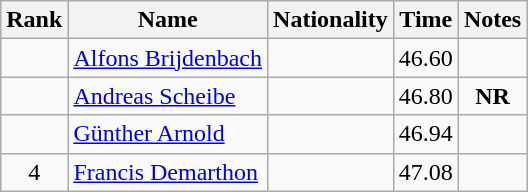<table class="wikitable sortable" style="text-align:center">
<tr>
<th>Rank</th>
<th>Name</th>
<th>Nationality</th>
<th>Time</th>
<th>Notes</th>
</tr>
<tr>
<td></td>
<td align="left"><a href='#'>Alfons Brijdenbach</a></td>
<td align=left></td>
<td>46.60</td>
<td></td>
</tr>
<tr>
<td></td>
<td align="left"><a href='#'>Andreas Scheibe</a></td>
<td align=left></td>
<td>46.80</td>
<td><strong>NR</strong></td>
</tr>
<tr>
<td></td>
<td align="left"><a href='#'>Günther Arnold</a></td>
<td align=left></td>
<td>46.94</td>
<td></td>
</tr>
<tr>
<td>4</td>
<td align="left"><a href='#'>Francis Demarthon</a></td>
<td align=left></td>
<td>47.08</td>
<td></td>
</tr>
</table>
